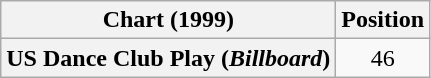<table class="wikitable plainrowheaders" style="text-align:center">
<tr>
<th scope="col">Chart (1999)</th>
<th scope="col">Position</th>
</tr>
<tr>
<th scope="row">US Dance Club Play (<em>Billboard</em>)</th>
<td>46</td>
</tr>
</table>
